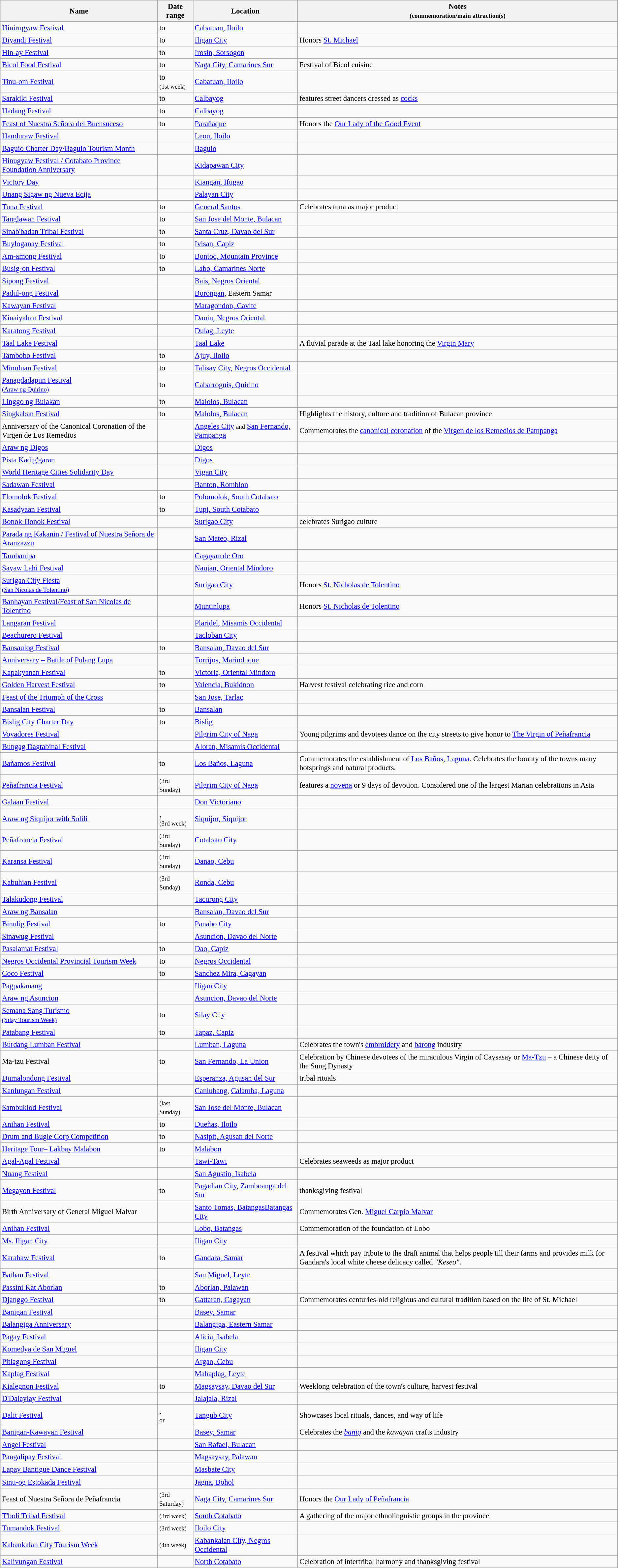<table class="wikitable sortable" style="font-size:95%;">
<tr>
<th>Name</th>
<th>Date range</th>
<th>Location</th>
<th class="unsortable">Notes<br><small>(commemoration/main attraction(s)</small></th>
</tr>
<tr>
<td><a href='#'>Hinirugyaw Festival</a></td>
<td> to </td>
<td><a href='#'>Cabatuan, Iloilo</a></td>
<td></td>
</tr>
<tr>
<td><a href='#'>Diyandi Festival</a></td>
<td> to </td>
<td><a href='#'>Iligan City</a></td>
<td>Honors <a href='#'>St. Michael</a></td>
</tr>
<tr>
<td><a href='#'>Hin-ay Festival</a></td>
<td> to </td>
<td><a href='#'>Irosin, Sorsogon</a></td>
<td></td>
</tr>
<tr>
<td><a href='#'>Bicol Food Festival</a></td>
<td> to </td>
<td><a href='#'>Naga City, Camarines Sur</a></td>
<td>Festival of Bicol cuisine</td>
</tr>
<tr>
<td><a href='#'>Tinu-om Festival</a></td>
<td> to <br><small>(1st week)</small></td>
<td><a href='#'>Cabatuan, Iloilo</a></td>
<td></td>
</tr>
<tr>
<td><a href='#'>Sarakiki Festival</a></td>
<td> to </td>
<td><a href='#'>Calbayog</a></td>
<td>features street dancers dressed as <a href='#'>cocks</a></td>
</tr>
<tr>
<td><a href='#'>Hadang Festival</a></td>
<td> to </td>
<td><a href='#'>Calbayog</a></td>
<td></td>
</tr>
<tr>
<td><a href='#'>Feast of Nuestra Señora del Buensuceso</a></td>
<td> to </td>
<td><a href='#'>Parañaque</a></td>
<td>Honors the <a href='#'>Our Lady of the Good Event</a></td>
</tr>
<tr>
<td><a href='#'>Handuraw Festival</a></td>
<td></td>
<td><a href='#'>Leon, Iloilo</a></td>
<td></td>
</tr>
<tr>
<td><a href='#'>Baguio Charter Day/Baguio Tourism Month</a></td>
<td></td>
<td><a href='#'>Baguio</a></td>
<td></td>
</tr>
<tr>
<td><a href='#'>Hinugyaw Festival / Cotabato Province Foundation Anniversary</a></td>
<td></td>
<td><a href='#'>Kidapawan City</a></td>
<td></td>
</tr>
<tr>
<td><a href='#'>Victory Day</a></td>
<td></td>
<td><a href='#'>Kiangan, Ifugao</a></td>
<td></td>
</tr>
<tr>
<td><a href='#'>Unang Sigaw ng Nueva Ecija</a></td>
<td></td>
<td><a href='#'>Palayan City</a></td>
<td></td>
</tr>
<tr>
<td><a href='#'>Tuna Festival</a></td>
<td> to </td>
<td><a href='#'>General Santos</a></td>
<td>Celebrates tuna as major product</td>
</tr>
<tr>
<td><a href='#'>Tanglawan Festival</a></td>
<td> to </td>
<td><a href='#'>San Jose del Monte, Bulacan</a></td>
<td></td>
</tr>
<tr>
<td><a href='#'>Sinab'badan Tribal Festival</a></td>
<td> to </td>
<td><a href='#'>Santa Cruz, Davao del Sur</a></td>
<td></td>
</tr>
<tr>
<td><a href='#'>Buyloganay Festival</a></td>
<td> to </td>
<td><a href='#'>Ivisan, Capiz</a></td>
<td></td>
</tr>
<tr>
<td><a href='#'>Am-among Festival</a></td>
<td> to </td>
<td><a href='#'>Bontoc, Mountain Province</a></td>
<td></td>
</tr>
<tr>
<td><a href='#'>Busig-on Festival</a></td>
<td> to </td>
<td><a href='#'>Labo, Camarines Norte</a></td>
<td></td>
</tr>
<tr>
<td><a href='#'>Sipong Festival</a></td>
<td></td>
<td><a href='#'>Bais, Negros Oriental</a></td>
<td></td>
</tr>
<tr>
<td><a href='#'>Padul-ong Festival</a></td>
<td></td>
<td><a href='#'>Borongan</a>, Eastern Samar</td>
<td></td>
</tr>
<tr>
<td><a href='#'>Kawayan Festival</a></td>
<td></td>
<td><a href='#'>Maragondon, Cavite</a></td>
<td></td>
</tr>
<tr>
<td><a href='#'>Kinaiyahan Festival</a></td>
<td></td>
<td><a href='#'>Dauin, Negros Oriental</a></td>
<td></td>
</tr>
<tr>
<td><a href='#'>Karatong Festival</a></td>
<td></td>
<td><a href='#'>Dulag, Leyte</a></td>
<td></td>
</tr>
<tr>
<td><a href='#'>Taal Lake Festival</a></td>
<td></td>
<td><a href='#'>Taal Lake</a></td>
<td>A fluvial parade at the Taal lake honoring the <a href='#'>Virgin Mary</a></td>
</tr>
<tr>
<td><a href='#'>Tambobo Festival</a></td>
<td> to </td>
<td><a href='#'>Ajuy, Iloilo</a></td>
<td></td>
</tr>
<tr>
<td><a href='#'>Minuluan Festival</a></td>
<td> to </td>
<td><a href='#'>Talisay City, Negros Occidental</a></td>
<td></td>
</tr>
<tr>
<td><a href='#'>Panagdadapun Festival<br><small>(Araw ng Quirino)</small></a></td>
<td> to </td>
<td><a href='#'>Cabarroguis, Quirino</a></td>
<td></td>
</tr>
<tr>
<td><a href='#'>Linggo ng Bulakan</a></td>
<td> to </td>
<td><a href='#'>Malolos, Bulacan</a></td>
<td></td>
</tr>
<tr>
<td><a href='#'>Singkaban Festival</a></td>
<td> to </td>
<td><a href='#'>Malolos, Bulacan</a></td>
<td>Highlights the history, culture and tradition of Bulacan province</td>
</tr>
<tr>
<td>Anniversary of the Canonical Coronation of the Virgen de Los Remedios</td>
<td></td>
<td><a href='#'>Angeles City</a> <small>and</small> <a href='#'>San Fernando, Pampanga</a></td>
<td>Commemorates the <a href='#'>canonical coronation</a> of the <a href='#'>Virgen de los Remedios de Pampanga</a></td>
</tr>
<tr>
<td><a href='#'>Araw ng Digos</a></td>
<td></td>
<td><a href='#'>Digos</a></td>
<td></td>
</tr>
<tr>
<td><a href='#'>Pista Kadig'garan</a></td>
<td></td>
<td><a href='#'>Digos</a></td>
<td></td>
</tr>
<tr>
<td><a href='#'>World Heritage Cities Solidarity Day</a></td>
<td></td>
<td><a href='#'>Vigan City</a></td>
<td></td>
</tr>
<tr>
<td><a href='#'>Sadawan Festival</a></td>
<td></td>
<td><a href='#'>Banton, Romblon</a></td>
<td></td>
</tr>
<tr>
<td><a href='#'>Flomolok Festival</a></td>
<td> to </td>
<td><a href='#'>Polomolok, South Cotabato</a></td>
<td></td>
</tr>
<tr>
<td><a href='#'>Kasadyaan Festival</a></td>
<td> to </td>
<td><a href='#'>Tupi, South Cotabato</a></td>
<td></td>
</tr>
<tr>
<td><a href='#'>Bonok-Bonok Festival</a></td>
<td></td>
<td><a href='#'>Surigao City</a></td>
<td>celebrates Surigao culture</td>
</tr>
<tr>
<td><a href='#'>Parada ng Kakanin / Festival of Nuestra Señora de Aranzazzu</a></td>
<td></td>
<td><a href='#'>San Mateo, Rizal</a></td>
<td></td>
</tr>
<tr>
<td><a href='#'>Tambanipa</a></td>
<td></td>
<td><a href='#'>Cagayan de Oro</a></td>
<td></td>
</tr>
<tr>
<td><a href='#'>Sayaw Lahi Festival</a></td>
<td></td>
<td><a href='#'>Naujan, Oriental Mindoro</a></td>
<td></td>
</tr>
<tr>
<td><a href='#'>Surigao City Fiesta<br><small>(San Nicolas de Tolentino)</small></a></td>
<td></td>
<td><a href='#'>Surigao City</a></td>
<td>Honors <a href='#'>St. Nicholas de Tolentino</a></td>
</tr>
<tr>
<td><a href='#'>Banhayan Festival/Feast of San Nicolas de Tolentino</a></td>
<td></td>
<td><a href='#'>Muntinlupa</a></td>
<td>Honors <a href='#'>St. Nicholas de Tolentino</a></td>
</tr>
<tr>
<td><a href='#'>Langaran Festival</a></td>
<td></td>
<td><a href='#'>Plaridel, Misamis Occidental</a></td>
<td></td>
</tr>
<tr>
<td><a href='#'>Beachurero Festival</a></td>
<td></td>
<td><a href='#'>Tacloban City</a></td>
<td></td>
</tr>
<tr>
<td><a href='#'>Bansaulog Festival</a></td>
<td> to </td>
<td><a href='#'>Bansalan, Davao del Sur</a></td>
<td></td>
</tr>
<tr>
<td><a href='#'>Anniversary – Battle of Pulang Lupa</a></td>
<td></td>
<td><a href='#'>Torrijos, Marinduque</a></td>
<td></td>
</tr>
<tr>
<td><a href='#'>Kapakyanan Festival</a></td>
<td> to </td>
<td><a href='#'>Victoria, Oriental Mindoro</a></td>
<td></td>
</tr>
<tr>
<td><a href='#'>Golden Harvest Festival</a></td>
<td> to </td>
<td><a href='#'>Valencia, Bukidnon</a></td>
<td>Harvest festival celebrating rice and corn</td>
</tr>
<tr>
<td><a href='#'>Feast of the Triumph of the Cross</a></td>
<td></td>
<td><a href='#'>San Jose, Tarlac</a></td>
<td></td>
</tr>
<tr>
<td><a href='#'>Bansalan Festival</a></td>
<td> to </td>
<td><a href='#'>Bansalan</a></td>
<td></td>
</tr>
<tr>
<td><a href='#'>Bislig City Charter Day</a></td>
<td> to </td>
<td><a href='#'>Bislig</a></td>
<td></td>
</tr>
<tr>
<td><a href='#'>Voyadores Festival</a></td>
<td></td>
<td><a href='#'>Pilgrim City of Naga</a></td>
<td>Young pilgrims and devotees dance on the city streets to give honor to <a href='#'>The Virgin of Peñafrancia</a></td>
</tr>
<tr>
<td><a href='#'>Bungag Dagtabinal Festival</a></td>
<td></td>
<td><a href='#'>Aloran, Misamis Occidental</a></td>
<td></td>
</tr>
<tr>
<td><a href='#'>Bañamos Festival</a></td>
<td> to </td>
<td><a href='#'>Los Baños, Laguna</a></td>
<td>Commemorates the establishment of <a href='#'>Los Baños, Laguna</a>. Celebrates the bounty of the towns many hotsprings and natural products.</td>
</tr>
<tr>
<td><a href='#'>Peñafrancia Festival</a></td>
<td><small>(3rd Sunday)</small></td>
<td><a href='#'>Pilgrim City of Naga</a></td>
<td>features a <a href='#'>novena</a> or 9 days of devotion. Considered one of the largest Marian celebrations in Asia</td>
</tr>
<tr>
<td><a href='#'>Galaan Festival</a></td>
<td></td>
<td><a href='#'>Don Victoriano</a></td>
<td></td>
</tr>
<tr>
<td><a href='#'>Araw ng Siquijor with Solili</a></td>
<td>,<br><small>(3rd week)</small></td>
<td><a href='#'>Siquijor, Siquijor</a></td>
<td></td>
</tr>
<tr>
<td><a href='#'>Peñafrancia Festival</a></td>
<td> <small>(3rd Sunday)</small></td>
<td><a href='#'>Cotabato City</a></td>
<td></td>
</tr>
<tr>
<td><a href='#'>Karansa Festival</a></td>
<td> <small>(3rd Sunday)</small></td>
<td><a href='#'>Danao, Cebu</a></td>
<td></td>
</tr>
<tr>
<td><a href='#'>Kabuhian Festival</a></td>
<td> <small>(3rd Sunday)</small></td>
<td><a href='#'>Ronda, Cebu</a></td>
<td></td>
</tr>
<tr>
<td><a href='#'>Talakudong Festival</a></td>
<td></td>
<td><a href='#'>Tacurong City</a></td>
<td></td>
</tr>
<tr>
<td><a href='#'>Araw ng Bansalan</a></td>
<td></td>
<td><a href='#'>Bansalan, Davao del Sur</a></td>
<td></td>
</tr>
<tr>
<td><a href='#'>Binulig Festival</a></td>
<td> to </td>
<td><a href='#'>Panabo City</a></td>
<td></td>
</tr>
<tr>
<td><a href='#'>Sinawug Festival</a></td>
<td></td>
<td><a href='#'>Asuncion, Davao del Norte</a></td>
<td></td>
</tr>
<tr>
<td><a href='#'>Pasalamat Festival</a></td>
<td> to </td>
<td><a href='#'>Dao, Capiz</a></td>
<td></td>
</tr>
<tr>
<td><a href='#'>Negros Occidental Provincial Tourism Week</a></td>
<td> to </td>
<td><a href='#'>Negros Occidental</a></td>
<td></td>
</tr>
<tr>
<td><a href='#'>Coco Festival</a></td>
<td> to </td>
<td><a href='#'>Sanchez Mira, Cagayan</a></td>
<td></td>
</tr>
<tr>
<td><a href='#'>Pagpakanaug</a></td>
<td></td>
<td><a href='#'>Iligan City</a></td>
<td></td>
</tr>
<tr>
<td><a href='#'>Araw ng Asuncion</a></td>
<td></td>
<td><a href='#'>Asuncion, Davao del Norte</a></td>
<td></td>
</tr>
<tr>
<td><a href='#'>Semana Sang Turismo<br><small>(Silay Tourism Week)</small></a></td>
<td> to </td>
<td><a href='#'>Silay City</a></td>
<td></td>
</tr>
<tr>
<td><a href='#'>Patabang Festival</a></td>
<td> to </td>
<td><a href='#'>Tapaz, Capiz</a></td>
<td></td>
</tr>
<tr>
<td><a href='#'>Burdang Lumban Festival</a></td>
<td></td>
<td><a href='#'>Lumban, Laguna</a></td>
<td>Celebrates the town's <a href='#'>embroidery</a> and <a href='#'>barong</a> industry</td>
</tr>
<tr>
<td>Ma-tzu Festival</td>
<td> to </td>
<td><a href='#'>San Fernando, La Union</a></td>
<td>Celebration by Chinese devotees of the miraculous Virgin of Caysasay or <a href='#'>Ma-Tzu</a> – a Chinese deity of the Sung Dynasty</td>
</tr>
<tr>
<td><a href='#'>Dumalondong Festival</a></td>
<td></td>
<td><a href='#'>Esperanza, Agusan del Sur</a></td>
<td>tribal rituals</td>
</tr>
<tr>
<td><a href='#'>Kanlungan Festival</a></td>
<td></td>
<td><a href='#'>Canlubang</a>, <a href='#'>Calamba, Laguna</a></td>
<td></td>
</tr>
<tr>
<td><a href='#'>Sambuklod Festival</a></td>
<td> <small>(last Sunday)</small></td>
<td><a href='#'>San Jose del Monte, Bulacan</a></td>
<td></td>
</tr>
<tr>
<td><a href='#'>Anihan Festival</a></td>
<td> to </td>
<td><a href='#'>Dueñas, Iloilo</a></td>
<td></td>
</tr>
<tr>
<td><a href='#'>Drum and Bugle Corp Competition</a></td>
<td> to </td>
<td><a href='#'>Nasipit, Agusan del Norte</a></td>
<td></td>
</tr>
<tr>
<td><a href='#'>Heritage Tour– Lakbay Malabon</a></td>
<td> to </td>
<td><a href='#'>Malabon</a></td>
<td></td>
</tr>
<tr>
<td><a href='#'>Agal-Agal Festival</a></td>
<td></td>
<td><a href='#'>Tawi-Tawi</a></td>
<td>Celebrates seaweeds as major product</td>
</tr>
<tr>
<td><a href='#'>Nuang Festival</a></td>
<td></td>
<td><a href='#'>San Agustin, Isabela</a></td>
<td></td>
</tr>
<tr>
<td><a href='#'>Megayon Festival</a></td>
<td> to </td>
<td><a href='#'>Pagadian City</a>, <a href='#'>Zamboanga del Sur</a></td>
<td>thanksgiving festival</td>
</tr>
<tr>
<td>Birth Anniversary of General Miguel Malvar</td>
<td></td>
<td><a href='#'>Santo Tomas, Batangas</a><a href='#'>Batangas City</a></td>
<td>Commemorates Gen. <a href='#'>Miguel Carpio Malvar</a></td>
</tr>
<tr>
<td><a href='#'>Anihan Festival</a></td>
<td></td>
<td><a href='#'>Lobo, Batangas</a></td>
<td>Commemoration of the foundation of Lobo</td>
</tr>
<tr>
<td><a href='#'>Ms. Iligan City</a></td>
<td></td>
<td><a href='#'>Iligan City</a></td>
<td></td>
</tr>
<tr>
<td><a href='#'>Karabaw Festival</a></td>
<td> to </td>
<td><a href='#'>Gandara, Samar</a></td>
<td>A festival which pay tribute to the draft animal that helps people till their farms and provides milk for Gandara's local white cheese delicacy called <em>"Keseo"</em>.</td>
</tr>
<tr>
<td><a href='#'>Bathan Festival</a></td>
<td></td>
<td><a href='#'>San Miguel, Leyte</a></td>
<td></td>
</tr>
<tr>
<td><a href='#'>Passini Kat Aborlan</a></td>
<td> to </td>
<td><a href='#'>Aborlan, Palawan</a></td>
<td></td>
</tr>
<tr>
<td><a href='#'>Djanggo Festival</a></td>
<td> to </td>
<td><a href='#'>Gattaran, Cagayan</a></td>
<td>Commemorates centuries-old religious and cultural tradition based on the life of St. Michael</td>
</tr>
<tr>
<td><a href='#'>Banigan Festival</a></td>
<td></td>
<td><a href='#'>Basey, Samar</a></td>
<td></td>
</tr>
<tr>
<td><a href='#'>Balangiga Anniversary</a></td>
<td></td>
<td><a href='#'>Balangiga, Eastern Samar</a></td>
<td></td>
</tr>
<tr>
<td><a href='#'>Pagay Festival</a></td>
<td></td>
<td><a href='#'>Alicia, Isabela</a></td>
<td></td>
</tr>
<tr>
<td><a href='#'>Komedya de San Miguel</a></td>
<td></td>
<td><a href='#'>Iligan City</a></td>
<td></td>
</tr>
<tr>
<td><a href='#'>Pitlagong Festival</a></td>
<td></td>
<td><a href='#'>Argao, Cebu</a></td>
<td></td>
</tr>
<tr>
<td><a href='#'>Kaplag Festival</a></td>
<td></td>
<td><a href='#'>Mahaplag, Leyte</a></td>
<td></td>
</tr>
<tr>
<td><a href='#'>Kialegnon Festival</a></td>
<td> to </td>
<td><a href='#'>Magsaysay, Davao del Sur</a></td>
<td>Weeklong celebration of the town's culture, harvest festival</td>
</tr>
<tr>
<td><a href='#'>D'Dalaylay Festival</a></td>
<td></td>
<td><a href='#'>Jalajala, Rizal</a></td>
<td></td>
</tr>
<tr>
<td><a href='#'>Dalit Festival</a></td>
<td>,<br><small>or</small> </td>
<td><a href='#'>Tangub City</a></td>
<td>Showcases local rituals, dances, and way of life</td>
</tr>
<tr>
<td><a href='#'>Banigan-Kawayan Festival</a></td>
<td></td>
<td><a href='#'>Basey, Samar</a></td>
<td>Celebrates the <em><a href='#'>banig</a></em> and the <em>kawayan</em> crafts industry</td>
</tr>
<tr>
<td><a href='#'>Angel Festival</a></td>
<td></td>
<td><a href='#'>San Rafael, Bulacan</a></td>
<td></td>
</tr>
<tr>
<td><a href='#'>Pangalipay Festival</a></td>
<td></td>
<td><a href='#'>Magsaysay, Palawan</a></td>
<td></td>
</tr>
<tr>
<td><a href='#'>Lapay Bantigue Dance Festival</a></td>
<td></td>
<td><a href='#'>Masbate City</a></td>
<td></td>
</tr>
<tr>
<td><a href='#'>Sinu-og Estokada Festival</a></td>
<td></td>
<td><a href='#'>Jagna, Bohol</a></td>
<td></td>
</tr>
<tr>
<td>Feast of Nuestra Señora de Peñafrancia<br></td>
<td> <small>(3rd Saturday)</small></td>
<td><a href='#'>Naga City, Camarines Sur</a></td>
<td>Honors the <a href='#'>Our Lady of Peñafrancia</a></td>
</tr>
<tr>
<td><a href='#'>T'boli Tribal Festival</a></td>
<td> <small>(3rd week)</small></td>
<td><a href='#'>South Cotabato</a></td>
<td>A gathering of the major ethnolinguistic groups in the province</td>
</tr>
<tr>
<td><a href='#'>Tumandok Festival</a></td>
<td> <small>(3rd week)</small></td>
<td><a href='#'>Iloilo City</a></td>
<td></td>
</tr>
<tr>
<td><a href='#'>Kabankalan City Tourism Week</a></td>
<td> <small>(4th week)</small></td>
<td><a href='#'>Kabankalan City, Negros Occidental</a></td>
<td></td>
</tr>
<tr>
<td><a href='#'>Kalivungan Festival</a></td>
<td></td>
<td><a href='#'>North Cotabato</a></td>
<td>Celebration of intertribal harmony and thanksgiving festival</td>
</tr>
</table>
